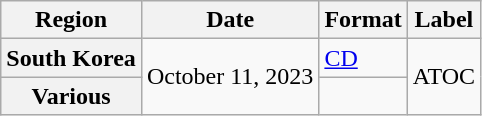<table class="wikitable plainrowheaders">
<tr>
<th scope="col">Region</th>
<th scope="col">Date</th>
<th scope="col">Format</th>
<th scope="col">Label</th>
</tr>
<tr>
<th scope="row">South Korea</th>
<td rowspan="2">October 11, 2023</td>
<td><a href='#'>CD</a></td>
<td rowspan="2">ATOC</td>
</tr>
<tr>
<th scope="row">Various</th>
<td></td>
</tr>
</table>
